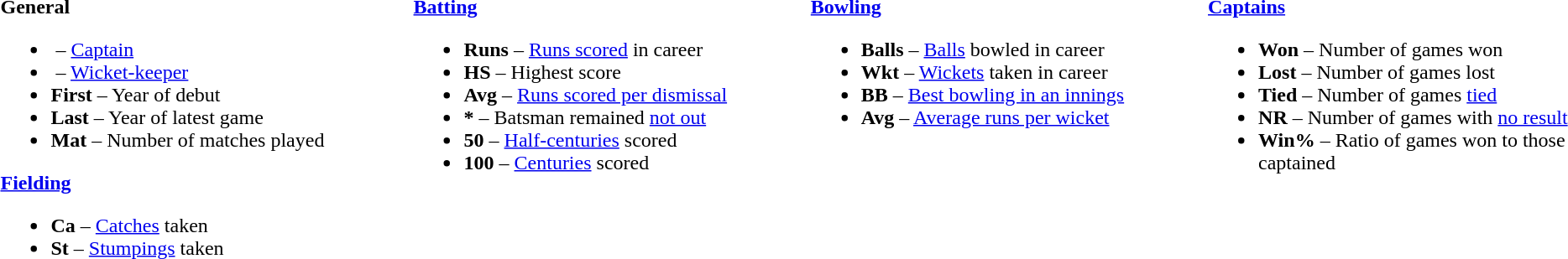<table>
<tr>
<td valign="top" style="width:26%"><br><strong>General</strong><ul><li> – <a href='#'>Captain</a></li><li> – <a href='#'>Wicket-keeper</a></li><li><strong>First</strong> – Year of debut</li><li><strong>Last</strong> – Year of latest game</li><li><strong>Mat</strong> – Number of matches played</li></ul><strong><a href='#'>Fielding</a></strong><ul><li><strong>Ca</strong> – <a href='#'>Catches</a> taken</li><li><strong>St</strong> – <a href='#'>Stumpings</a> taken</li></ul></td>
<td valign="top" style="width:25%"><br><strong><a href='#'>Batting</a></strong><ul><li><strong>Runs</strong> – <a href='#'>Runs scored</a> in career</li><li><strong>HS</strong> – Highest score</li><li><strong>Avg</strong> – <a href='#'>Runs scored per dismissal</a></li><li><strong>*</strong> – Batsman remained <a href='#'>not out</a></li><li><strong>50</strong> – <a href='#'>Half-centuries</a> scored</li><li><strong>100</strong> – <a href='#'>Centuries</a> scored</li></ul></td>
<td valign="top" style="width:25%"><br><strong><a href='#'>Bowling</a></strong><ul><li><strong>Balls</strong> – <a href='#'>Balls</a> bowled in career</li><li><strong>Wkt</strong> – <a href='#'>Wickets</a> taken in career</li><li><strong>BB</strong> – <a href='#'>Best bowling in an innings</a></li><li><strong>Avg</strong> – <a href='#'>Average runs per wicket</a></li></ul></td>
<td valign="top" style="width:24%"><br><strong><a href='#'>Captains</a></strong><ul><li><strong>Won</strong> – Number of games won</li><li><strong>Lost</strong> – Number of games lost</li><li><strong>Tied</strong> – Number of games <a href='#'>tied</a></li><li><strong>NR</strong> – Number of games with <a href='#'>no result</a></li><li><strong>Win%</strong> – Ratio of games won to those captained</li></ul></td>
</tr>
</table>
